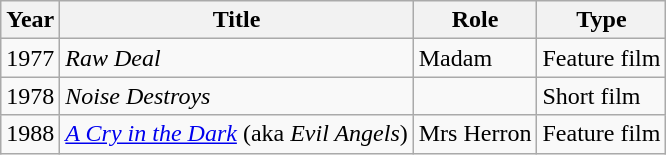<table class="wikitable">
<tr>
<th>Year</th>
<th>Title</th>
<th>Role</th>
<th>Type</th>
</tr>
<tr>
<td>1977</td>
<td><em>Raw Deal</em></td>
<td>Madam</td>
<td>Feature film</td>
</tr>
<tr>
<td>1978</td>
<td><em>Noise Destroys</em></td>
<td></td>
<td>Short film</td>
</tr>
<tr>
<td>1988</td>
<td><em><a href='#'>A Cry in the Dark</a></em> (aka <em>Evil Angels</em>)</td>
<td>Mrs Herron</td>
<td>Feature film</td>
</tr>
</table>
